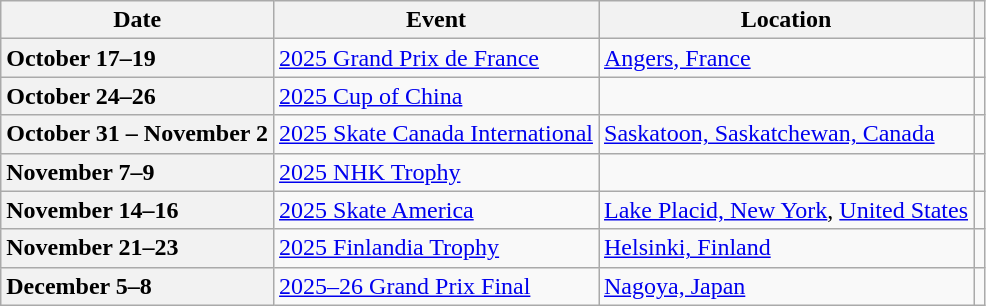<table class="wikitable unsortable" style="text-align:left">
<tr>
<th scope="col">Date</th>
<th scope="col">Event</th>
<th scope="col">Location</th>
<th scope="col"></th>
</tr>
<tr>
<th scope="row" style="text-align:left">October 17–19</th>
<td> <a href='#'>2025 Grand Prix de France</a></td>
<td><a href='#'>Angers, France</a></td>
<td></td>
</tr>
<tr>
<th scope="row" style="text-align:left">October 24–26</th>
<td> <a href='#'>2025 Cup of China</a></td>
<td></td>
<td></td>
</tr>
<tr>
<th scope="row" style="text-align:left">October 31 – November 2</th>
<td> <a href='#'>2025 Skate Canada International</a></td>
<td><a href='#'>Saskatoon, Saskatchewan, Canada</a></td>
<td></td>
</tr>
<tr>
<th scope="row" style="text-align:left">November 7–9</th>
<td> <a href='#'>2025 NHK Trophy</a></td>
<td></td>
<td></td>
</tr>
<tr>
<th scope="row" style="text-align:left">November 14–16</th>
<td> <a href='#'>2025 Skate America</a></td>
<td><a href='#'>Lake Placid, New York</a>, <a href='#'>United States</a></td>
<td></td>
</tr>
<tr>
<th scope="row" style="text-align:left">November 21–23</th>
<td> <a href='#'>2025 Finlandia Trophy</a></td>
<td><a href='#'>Helsinki, Finland</a></td>
<td></td>
</tr>
<tr>
<th scope="row" style="text-align:left">December 5–8</th>
<td> <a href='#'>2025–26 Grand Prix Final</a></td>
<td><a href='#'>Nagoya, Japan</a></td>
<td></td>
</tr>
</table>
